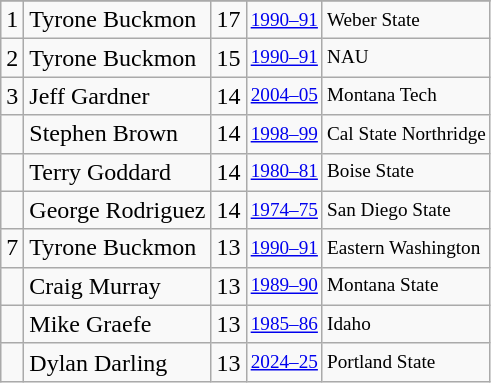<table class="wikitable">
<tr>
</tr>
<tr>
<td>1</td>
<td>Tyrone Buckmon</td>
<td>17</td>
<td style="font-size:80%;"><a href='#'>1990–91</a></td>
<td style="font-size:80%;">Weber State</td>
</tr>
<tr>
<td>2</td>
<td>Tyrone Buckmon</td>
<td>15</td>
<td style="font-size:80%;"><a href='#'>1990–91</a></td>
<td style="font-size:80%;">NAU</td>
</tr>
<tr>
<td>3</td>
<td>Jeff Gardner</td>
<td>14</td>
<td style="font-size:80%;"><a href='#'>2004–05</a></td>
<td style="font-size:80%;">Montana Tech</td>
</tr>
<tr>
<td></td>
<td>Stephen Brown</td>
<td>14</td>
<td style="font-size:80%;"><a href='#'>1998–99</a></td>
<td style="font-size:80%;">Cal State Northridge</td>
</tr>
<tr>
<td></td>
<td>Terry Goddard</td>
<td>14</td>
<td style="font-size:80%;"><a href='#'>1980–81</a></td>
<td style="font-size:80%;">Boise State</td>
</tr>
<tr>
<td></td>
<td>George Rodriguez</td>
<td>14</td>
<td style="font-size:80%;"><a href='#'>1974–75</a></td>
<td style="font-size:80%;">San Diego State</td>
</tr>
<tr>
<td>7</td>
<td>Tyrone Buckmon</td>
<td>13</td>
<td style="font-size:80%;"><a href='#'>1990–91</a></td>
<td style="font-size:80%;">Eastern Washington</td>
</tr>
<tr>
<td></td>
<td>Craig Murray</td>
<td>13</td>
<td style="font-size:80%;"><a href='#'>1989–90</a></td>
<td style="font-size:80%;">Montana State</td>
</tr>
<tr>
<td></td>
<td>Mike Graefe</td>
<td>13</td>
<td style="font-size:80%;"><a href='#'>1985–86</a></td>
<td style="font-size:80%;">Idaho</td>
</tr>
<tr>
<td></td>
<td>Dylan Darling</td>
<td>13</td>
<td style="font-size:80%;"><a href='#'>2024–25</a></td>
<td style="font-size:80%;">Portland State</td>
</tr>
</table>
